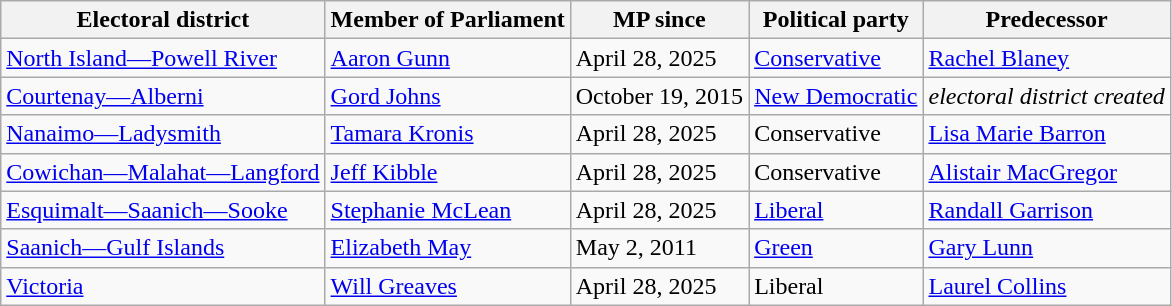<table class="wikitable">
<tr>
<th>Electoral district</th>
<th>Member of Parliament</th>
<th>MP since</th>
<th>Political party</th>
<th>Predecessor</th>
</tr>
<tr>
<td><a href='#'>North Island—Powell River</a></td>
<td><a href='#'>Aaron Gunn</a></td>
<td>April 28, 2025</td>
<td><a href='#'>Conservative</a></td>
<td><a href='#'>Rachel Blaney</a></td>
</tr>
<tr>
<td><a href='#'>Courtenay—Alberni</a></td>
<td><a href='#'>Gord Johns</a></td>
<td>October 19, 2015</td>
<td><a href='#'>New Democratic</a></td>
<td><em>electoral district created</em></td>
</tr>
<tr>
<td><a href='#'>Nanaimo—Ladysmith</a></td>
<td><a href='#'>Tamara Kronis</a></td>
<td>April 28, 2025</td>
<td>Conservative</td>
<td><a href='#'>Lisa Marie Barron</a></td>
</tr>
<tr>
<td><a href='#'>Cowichan—Malahat—Langford</a></td>
<td><a href='#'>Jeff Kibble</a></td>
<td>April 28, 2025</td>
<td>Conservative</td>
<td><a href='#'>Alistair MacGregor</a></td>
</tr>
<tr>
<td><a href='#'>Esquimalt—Saanich—Sooke</a></td>
<td><a href='#'>Stephanie McLean</a></td>
<td>April 28, 2025</td>
<td><a href='#'>Liberal</a></td>
<td><a href='#'>Randall Garrison</a></td>
</tr>
<tr>
<td><a href='#'>Saanich—Gulf Islands</a></td>
<td><a href='#'>Elizabeth May</a></td>
<td>May 2, 2011</td>
<td><a href='#'>Green</a></td>
<td><a href='#'>Gary Lunn</a></td>
</tr>
<tr>
<td><a href='#'>Victoria</a></td>
<td><a href='#'>Will Greaves</a></td>
<td>April 28, 2025</td>
<td>Liberal</td>
<td><a href='#'>Laurel Collins</a></td>
</tr>
</table>
